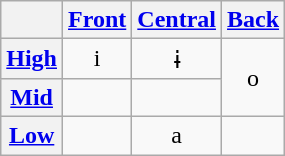<table class="wikitable" style="text-align:center">
<tr>
<th></th>
<th><a href='#'>Front</a></th>
<th><a href='#'>Central</a></th>
<th><a href='#'>Back</a></th>
</tr>
<tr>
<th><a href='#'>High</a></th>
<td>i</td>
<td>ɨ</td>
<td rowspan="2">o</td>
</tr>
<tr>
<th><a href='#'>Mid</a></th>
<td></td>
<td></td>
</tr>
<tr>
<th><a href='#'>Low</a></th>
<td></td>
<td>a</td>
<td></td>
</tr>
</table>
